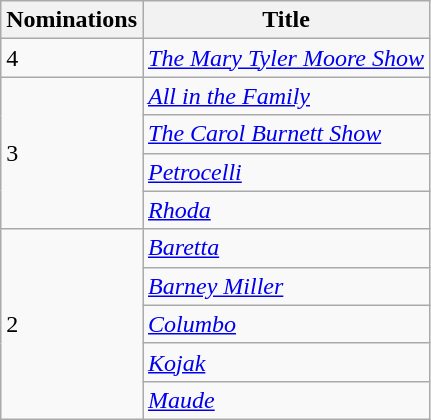<table class="wikitable">
<tr>
<th>Nominations</th>
<th>Title</th>
</tr>
<tr>
<td>4</td>
<td><em><a href='#'>The Mary Tyler Moore Show</a></em></td>
</tr>
<tr>
<td rowspan="4">3</td>
<td><em><a href='#'>All in the Family</a></em></td>
</tr>
<tr>
<td><em><a href='#'>The Carol Burnett Show</a></em></td>
</tr>
<tr>
<td><em><a href='#'>Petrocelli</a></em></td>
</tr>
<tr>
<td><em><a href='#'>Rhoda</a></em></td>
</tr>
<tr>
<td rowspan="5">2</td>
<td><em><a href='#'>Baretta</a></em></td>
</tr>
<tr>
<td><em><a href='#'>Barney Miller</a></em></td>
</tr>
<tr>
<td><em><a href='#'>Columbo</a></em></td>
</tr>
<tr>
<td><em><a href='#'>Kojak</a></em></td>
</tr>
<tr>
<td><em><a href='#'>Maude</a></em></td>
</tr>
</table>
